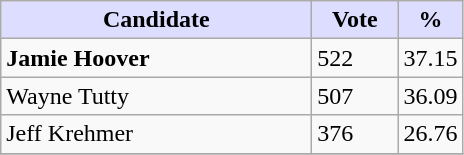<table class="wikitable">
<tr>
<th style="background:#ddf; width:200px;">Candidate</th>
<th style="background:#ddf; width:50px;">Vote</th>
<th style="background:#ddf; width:30px;">%</th>
</tr>
<tr>
<td><strong>Jamie Hoover</strong></td>
<td>522</td>
<td>37.15</td>
</tr>
<tr>
<td>Wayne Tutty</td>
<td>507</td>
<td>36.09</td>
</tr>
<tr>
<td>Jeff Krehmer</td>
<td>376</td>
<td>26.76</td>
</tr>
<tr>
</tr>
</table>
